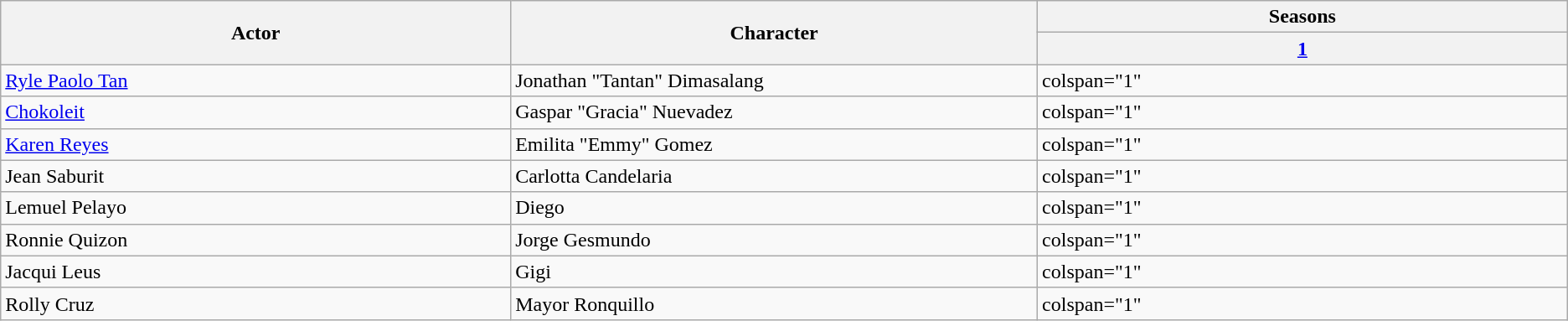<table class="wikitable">
<tr>
<th style="width:5%;" rowspan="2">Actor</th>
<th style="width:5%;" rowspan="2">Character</th>
<th colspan="1">Seasons</th>
</tr>
<tr>
<th style="width:5%;"><a href='#'>1</a></th>
</tr>
<tr>
<td><a href='#'>Ryle Paolo Tan</a></td>
<td>Jonathan "Tantan" Dimasalang</td>
<td>colspan="1" </td>
</tr>
<tr>
<td><a href='#'>Chokoleit</a></td>
<td>Gaspar "Gracia" Nuevadez</td>
<td>colspan="1" </td>
</tr>
<tr>
<td><a href='#'>Karen Reyes</a></td>
<td>Emilita "Emmy" Gomez</td>
<td>colspan="1" </td>
</tr>
<tr>
<td>Jean Saburit</td>
<td>Carlotta Candelaria</td>
<td>colspan="1" </td>
</tr>
<tr>
<td>Lemuel Pelayo</td>
<td>Diego</td>
<td>colspan="1" </td>
</tr>
<tr>
<td>Ronnie Quizon</td>
<td>Jorge Gesmundo</td>
<td>colspan="1" </td>
</tr>
<tr>
<td>Jacqui Leus</td>
<td>Gigi</td>
<td>colspan="1" </td>
</tr>
<tr>
<td>Rolly Cruz</td>
<td>Mayor Ronquillo</td>
<td>colspan="1" </td>
</tr>
</table>
